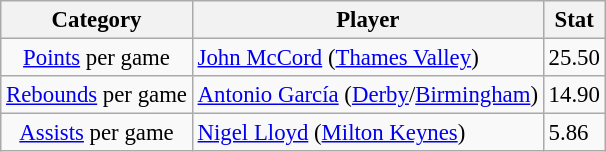<table class="wikitable" style="font-size:95%">
<tr>
<th>Category</th>
<th>Player</th>
<th>Stat</th>
</tr>
<tr>
<td style="text-align:center"><a href='#'>Points</a> per game</td>
<td>  <a href='#'>John McCord</a> (<a href='#'>Thames Valley</a>)</td>
<td>25.50</td>
</tr>
<tr>
<td style="text-align:center"><a href='#'>Rebounds</a> per game</td>
<td> <a href='#'>Antonio García</a> (<a href='#'>Derby</a>/<a href='#'>Birmingham</a>)</td>
<td>14.90</td>
</tr>
<tr>
<td style="text-align:center"><a href='#'>Assists</a> per game</td>
<td> <a href='#'>Nigel Lloyd</a> (<a href='#'>Milton Keynes</a>)</td>
<td>5.86</td>
</tr>
</table>
